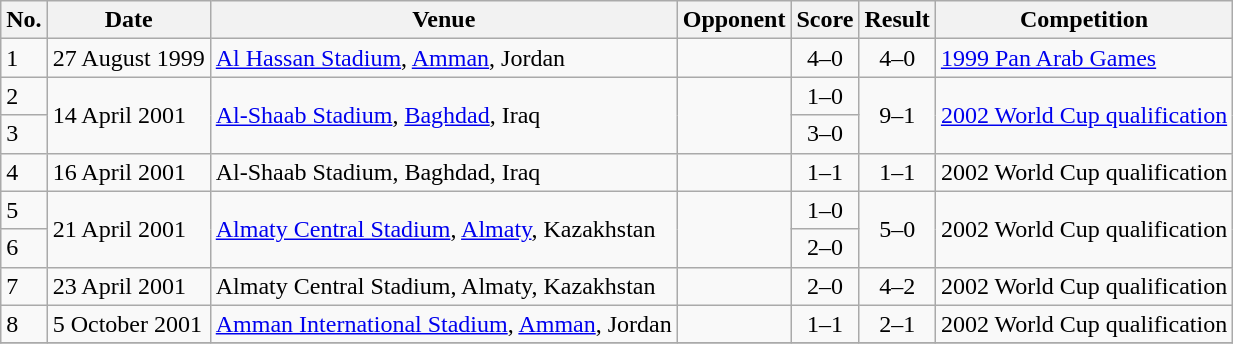<table class="wikitable sortable">
<tr>
<th>No.</th>
<th>Date</th>
<th>Venue</th>
<th>Opponent</th>
<th>Score</th>
<th>Result</th>
<th>Competition</th>
</tr>
<tr>
<td>1</td>
<td>27 August 1999</td>
<td><a href='#'>Al Hassan Stadium</a>, <a href='#'>Amman</a>, Jordan</td>
<td></td>
<td style="text-align:center;">4–0</td>
<td style="text-align:center;">4–0</td>
<td><a href='#'>1999 Pan Arab Games</a></td>
</tr>
<tr>
<td>2</td>
<td rowspan="2">14 April 2001</td>
<td rowspan="2"><a href='#'>Al-Shaab Stadium</a>, <a href='#'>Baghdad</a>, Iraq</td>
<td rowspan="2"></td>
<td style="text-align:center;">1–0</td>
<td rowspan="2" style="text-align:center;">9–1</td>
<td rowspan="2"><a href='#'>2002 World Cup qualification</a></td>
</tr>
<tr>
<td>3</td>
<td style="text-align:center;">3–0</td>
</tr>
<tr>
<td>4</td>
<td>16 April 2001</td>
<td>Al-Shaab Stadium, Baghdad, Iraq</td>
<td></td>
<td style="text-align:center;">1–1</td>
<td style="text-align:center;">1–1</td>
<td>2002 World Cup qualification</td>
</tr>
<tr>
<td>5</td>
<td rowspan="2">21 April 2001</td>
<td rowspan="2"><a href='#'>Almaty Central Stadium</a>, <a href='#'>Almaty</a>, Kazakhstan</td>
<td rowspan="2"></td>
<td style="text-align:center;">1–0</td>
<td rowspan="2" style="text-align:center;">5–0</td>
<td rowspan="2">2002 World Cup qualification</td>
</tr>
<tr>
<td>6</td>
<td style="text-align:center;">2–0</td>
</tr>
<tr>
<td>7</td>
<td>23 April 2001</td>
<td>Almaty Central Stadium, Almaty, Kazakhstan</td>
<td></td>
<td style="text-align:center;">2–0</td>
<td style="text-align:center;">4–2</td>
<td>2002 World Cup qualification</td>
</tr>
<tr>
<td>8</td>
<td>5 October 2001</td>
<td><a href='#'>Amman International Stadium</a>, <a href='#'>Amman</a>, Jordan</td>
<td></td>
<td style="text-align:center;">1–1</td>
<td style="text-align:center;">2–1</td>
<td>2002 World Cup qualification</td>
</tr>
<tr>
</tr>
</table>
